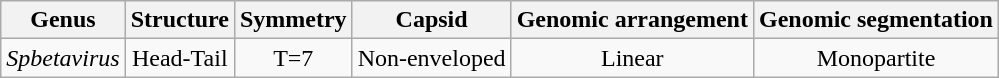<table class="wikitable sortable" style="text-align:center">
<tr>
<th>Genus</th>
<th>Structure</th>
<th>Symmetry</th>
<th>Capsid</th>
<th>Genomic arrangement</th>
<th>Genomic segmentation</th>
</tr>
<tr>
<td><em>Spbetavirus</em></td>
<td>Head-Tail</td>
<td>T=7</td>
<td>Non-enveloped</td>
<td>Linear</td>
<td>Monopartite</td>
</tr>
</table>
